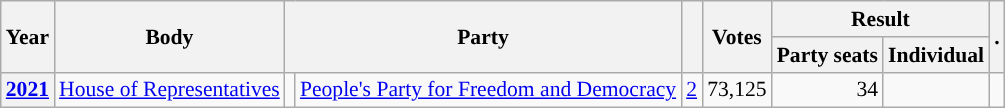<table class="wikitable plainrowheaders sortable" border=2 cellpadding=4 cellspacing=0 style="border: 1px #aaa solid; font-size: 90%; text-align:center;">
<tr>
<th scope="col" rowspan=2>Year</th>
<th scope="col" rowspan=2>Body</th>
<th scope="col" colspan=2 rowspan=2>Party</th>
<th scope="col" rowspan=2></th>
<th scope="col" rowspan=2>Votes</th>
<th scope="colgroup" colspan=2>Result</th>
<th scope="col" rowspan=2 class="unsortable">.</th>
</tr>
<tr>
<th scope="col">Party seats</th>
<th scope="col">Individual</th>
</tr>
<tr>
<th scope="row"><a href='#'>2021</a></th>
<td><a href='#'>House of Representatives</a></td>
<td style="background-color:"></td>
<td><a href='#'>People's Party for Freedom and Democracy</a></td>
<td style=text-align:right><a href='#'>2</a></td>
<td style=text-align:right>73,125</td>
<td style=text-align:right>34</td>
<td></td>
<td></td>
</tr>
</table>
